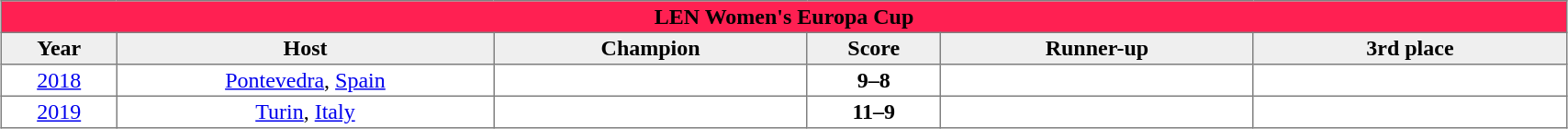<table class="toccolours" border="1" cellpadding="2" style="border-collapse: collapse; text-align: center; width: 90%; margin: 0 auto;">
<tr style="background: #FF2052;">
<th colspan=6 width=100%>LEN Women's Europa Cup</th>
</tr>
<tr style="background: #EFEFEF;">
<th>Year</th>
<th>Host</th>
<th width=20%>Champion</th>
<th>Score</th>
<th width=20%>Runner-up</th>
<th width=20%>3rd place</th>
</tr>
<tr>
<td><a href='#'>2018</a></td>
<td><a href='#'>Pontevedra</a>, <a href='#'>Spain</a></td>
<td><strong></strong></td>
<td><strong>9–8</strong></td>
<td></td>
<td></td>
</tr>
<tr>
<td><a href='#'>2019</a></td>
<td><a href='#'>Turin</a>, <a href='#'>Italy</a></td>
<td><strong></strong></td>
<td><strong>11–9</strong></td>
<td></td>
<td></td>
</tr>
</table>
